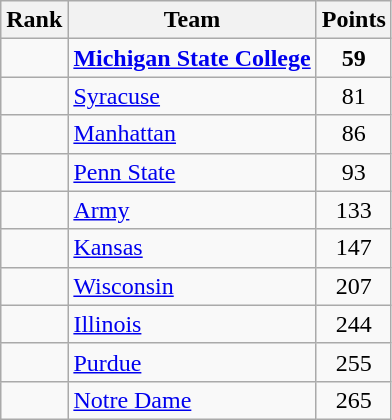<table class="wikitable sortable" style="text-align:center">
<tr>
<th>Rank</th>
<th>Team</th>
<th>Points</th>
</tr>
<tr>
<td></td>
<td align=left><strong><a href='#'>Michigan State College</a></strong></td>
<td><strong>59</strong></td>
</tr>
<tr>
<td></td>
<td align=left><a href='#'>Syracuse</a></td>
<td>81</td>
</tr>
<tr>
<td></td>
<td align=left><a href='#'>Manhattan</a></td>
<td>86</td>
</tr>
<tr>
<td></td>
<td align=left><a href='#'>Penn State</a></td>
<td>93</td>
</tr>
<tr>
<td></td>
<td align=left><a href='#'>Army</a></td>
<td>133</td>
</tr>
<tr>
<td></td>
<td align=left><a href='#'>Kansas</a></td>
<td>147</td>
</tr>
<tr>
<td></td>
<td align=left><a href='#'>Wisconsin</a></td>
<td>207</td>
</tr>
<tr>
<td></td>
<td align=left><a href='#'>Illinois</a></td>
<td>244</td>
</tr>
<tr>
<td></td>
<td align=left><a href='#'>Purdue</a></td>
<td>255</td>
</tr>
<tr>
<td></td>
<td align=left><a href='#'>Notre Dame</a></td>
<td>265</td>
</tr>
</table>
